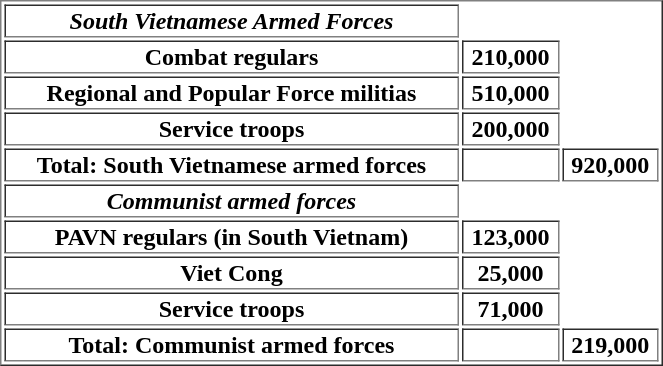<table style="width: 35%; height:40px" border="1" align="right">
<tr>
<th><em>South Vietnamese Armed Forces</em></th>
</tr>
<tr>
<th>Combat regulars</th>
<th>210,000</th>
</tr>
<tr>
<th>Regional and Popular Force militias</th>
<th>510,000</th>
</tr>
<tr>
<th>Service troops</th>
<th>200,000</th>
</tr>
<tr>
<th>Total: South Vietnamese armed forces</th>
<th></th>
<th>920,000</th>
</tr>
<tr>
<th><em>Communist armed forces</em></th>
</tr>
<tr>
<th>PAVN regulars (in South Vietnam)</th>
<th>123,000</th>
</tr>
<tr>
<th>Viet Cong</th>
<th>25,000</th>
</tr>
<tr>
<th>Service troops</th>
<th>71,000</th>
</tr>
<tr>
<th>Total: Communist armed forces</th>
<th></th>
<th>219,000</th>
</tr>
</table>
